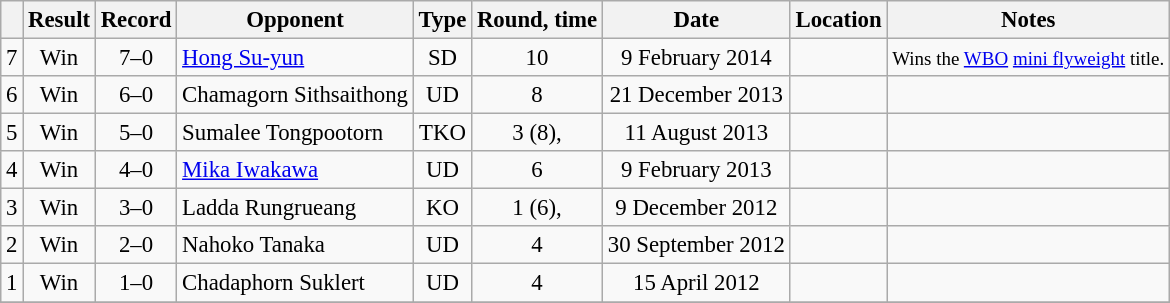<table class="wikitable" style="text-align:center; font-size:95%">
<tr>
<th></th>
<th>Result</th>
<th>Record</th>
<th>Opponent</th>
<th>Type</th>
<th>Round, time</th>
<th>Date</th>
<th>Location</th>
<th>Notes</th>
</tr>
<tr>
<td>7</td>
<td>Win</td>
<td>7–0</td>
<td style="text-align:left;"> <a href='#'>Hong Su-yun</a></td>
<td>SD</td>
<td>10</td>
<td>9 February 2014</td>
<td style="text-align:left;"> </td>
<td style="text-align:left;"><small>Wins the <a href='#'>WBO</a> <a href='#'>mini flyweight</a> title.</small></td>
</tr>
<tr>
<td>6</td>
<td>Win</td>
<td>6–0</td>
<td style="text-align:left;"> Chamagorn Sithsaithong</td>
<td>UD</td>
<td>8</td>
<td>21 December 2013</td>
<td style="text-align:left;"> </td>
<td style="text-align:left;"></td>
</tr>
<tr>
<td>5</td>
<td>Win</td>
<td>5–0</td>
<td style="text-align:left;"> Sumalee Tongpootorn</td>
<td>TKO</td>
<td>3 (8), </td>
<td>11 August 2013</td>
<td style="text-align:left;"> </td>
<td style="text-align:left;"></td>
</tr>
<tr>
<td>4</td>
<td>Win</td>
<td>4–0</td>
<td style="text-align:left;"> <a href='#'>Mika Iwakawa</a></td>
<td>UD</td>
<td>6</td>
<td>9 February 2013</td>
<td style="text-align:left;"> </td>
<td style="text-align:left;"></td>
</tr>
<tr>
<td>3</td>
<td>Win</td>
<td>3–0</td>
<td style="text-align:left;"> Ladda Rungrueang</td>
<td>KO</td>
<td>1 (6), </td>
<td>9 December 2012</td>
<td style="text-align:left;"> </td>
<td style="text-align:left;"></td>
</tr>
<tr>
<td>2</td>
<td>Win</td>
<td>2–0</td>
<td style="text-align:left;"> Nahoko Tanaka</td>
<td>UD</td>
<td>4</td>
<td>30 September 2012</td>
<td style="text-align:left;"> </td>
<td style="text-align:left;"></td>
</tr>
<tr>
<td>1</td>
<td>Win</td>
<td>1–0</td>
<td style="text-align:left;"> Chadaphorn Suklert</td>
<td>UD</td>
<td>4</td>
<td>15 April 2012</td>
<td style="text-align:left;"> </td>
<td style="text-align:left;"></td>
</tr>
<tr>
</tr>
</table>
